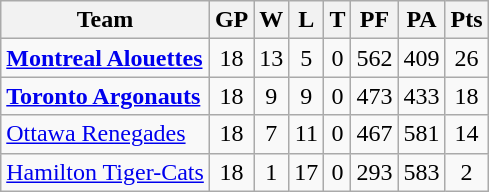<table class="wikitable">
<tr>
<th>Team</th>
<th>GP</th>
<th>W</th>
<th>L</th>
<th>T</th>
<th>PF</th>
<th>PA</th>
<th>Pts</th>
</tr>
<tr align="center">
<td align="left"><strong><a href='#'>Montreal Alouettes</a></strong></td>
<td>18</td>
<td>13</td>
<td>5</td>
<td>0</td>
<td>562</td>
<td>409</td>
<td>26</td>
</tr>
<tr align="center">
<td align="left"><strong><a href='#'>Toronto Argonauts</a></strong></td>
<td>18</td>
<td>9</td>
<td>9</td>
<td>0</td>
<td>473</td>
<td>433</td>
<td>18</td>
</tr>
<tr align="center">
<td align="left"><a href='#'>Ottawa Renegades</a></td>
<td>18</td>
<td>7</td>
<td>11</td>
<td>0</td>
<td>467</td>
<td>581</td>
<td>14</td>
</tr>
<tr align="center">
<td align="left"><a href='#'>Hamilton Tiger-Cats</a></td>
<td>18</td>
<td>1</td>
<td>17</td>
<td>0</td>
<td>293</td>
<td>583</td>
<td>2</td>
</tr>
</table>
